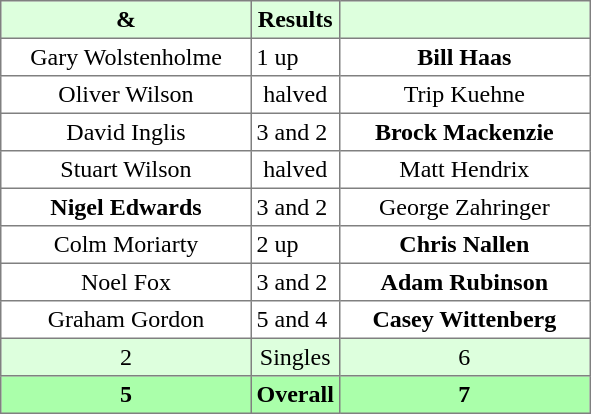<table border="1" cellpadding="3" style="border-collapse: collapse; text-align:center;">
<tr style="background:#ddffdd;">
<th width=160> & </th>
<th>Results</th>
<th width=160></th>
</tr>
<tr>
<td>Gary Wolstenholme</td>
<td align=left> 1 up</td>
<td><strong>Bill Haas</strong></td>
</tr>
<tr>
<td>Oliver Wilson</td>
<td>halved</td>
<td>Trip Kuehne</td>
</tr>
<tr>
<td>David Inglis</td>
<td align=left> 3 and 2</td>
<td><strong>Brock Mackenzie</strong></td>
</tr>
<tr>
<td>Stuart Wilson</td>
<td>halved</td>
<td>Matt Hendrix</td>
</tr>
<tr>
<td><strong>Nigel Edwards</strong></td>
<td align=left> 3 and 2</td>
<td>George Zahringer</td>
</tr>
<tr>
<td>Colm Moriarty</td>
<td align=left> 2 up</td>
<td><strong>Chris Nallen</strong></td>
</tr>
<tr>
<td>Noel Fox</td>
<td align=left> 3 and 2</td>
<td><strong>Adam Rubinson</strong></td>
</tr>
<tr>
<td>Graham Gordon</td>
<td align=left> 5 and 4</td>
<td><strong>Casey Wittenberg</strong></td>
</tr>
<tr style="background:#ddffdd;">
<td>2</td>
<td>Singles</td>
<td>6</td>
</tr>
<tr style="background:#aaffaa;">
<th>5</th>
<th>Overall</th>
<th>7</th>
</tr>
</table>
